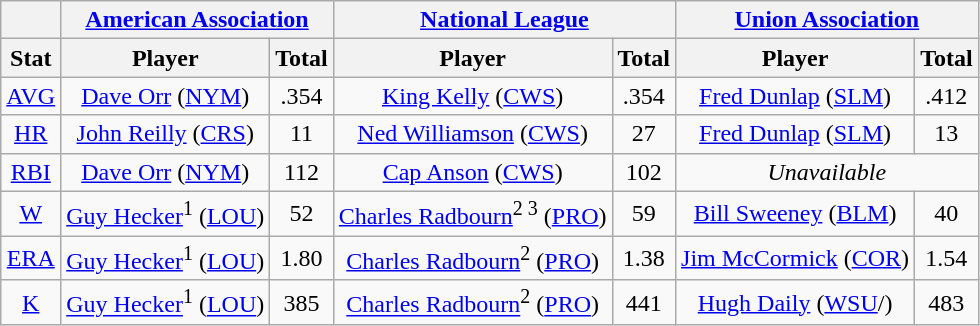<table class="wikitable" style="text-align:center;">
<tr>
<th></th>
<th colspan=2><a href='#'>American Association</a></th>
<th colspan=2><a href='#'>National League</a></th>
<th colspan=2><a href='#'>Union Association</a></th>
</tr>
<tr>
<th>Stat</th>
<th>Player</th>
<th>Total</th>
<th>Player</th>
<th>Total</th>
<th>Player</th>
<th>Total</th>
</tr>
<tr>
<td><a href='#'>AVG</a></td>
<td><a href='#'>Dave Orr</a> (<a href='#'>NYM</a>)</td>
<td>.354</td>
<td><a href='#'>King Kelly</a> (<a href='#'>CWS</a>)</td>
<td>.354</td>
<td><a href='#'>Fred Dunlap</a> (<a href='#'>SLM</a>)</td>
<td>.412</td>
</tr>
<tr>
<td><a href='#'>HR</a></td>
<td><a href='#'>John Reilly</a> (<a href='#'>CRS</a>)</td>
<td>11</td>
<td><a href='#'>Ned Williamson</a> (<a href='#'>CWS</a>)</td>
<td>27</td>
<td><a href='#'>Fred Dunlap</a> (<a href='#'>SLM</a>)</td>
<td>13</td>
</tr>
<tr>
<td><a href='#'>RBI</a></td>
<td><a href='#'>Dave Orr</a> (<a href='#'>NYM</a>)</td>
<td>112</td>
<td><a href='#'>Cap Anson</a> (<a href='#'>CWS</a>)</td>
<td>102</td>
<td colspan="2"><em>Unavailable</em></td>
</tr>
<tr>
<td><a href='#'>W</a></td>
<td><a href='#'>Guy Hecker</a><sup>1</sup> (<a href='#'>LOU</a>)</td>
<td>52</td>
<td><a href='#'>Charles Radbourn</a><sup>2 3</sup> (<a href='#'>PRO</a>)</td>
<td>59</td>
<td><a href='#'>Bill Sweeney</a> (<a href='#'>BLM</a>)</td>
<td>40</td>
</tr>
<tr>
<td><a href='#'>ERA</a></td>
<td><a href='#'>Guy Hecker</a><sup>1</sup> (<a href='#'>LOU</a>)</td>
<td>1.80</td>
<td><a href='#'>Charles Radbourn</a><sup>2</sup> (<a href='#'>PRO</a>)</td>
<td>1.38</td>
<td><a href='#'>Jim McCormick</a> (<a href='#'>COR</a>)</td>
<td>1.54</td>
</tr>
<tr>
<td><a href='#'>K</a></td>
<td><a href='#'>Guy Hecker</a><sup>1</sup> (<a href='#'>LOU</a>)</td>
<td>385</td>
<td><a href='#'>Charles Radbourn</a><sup>2</sup> (<a href='#'>PRO</a>)</td>
<td>441</td>
<td><a href='#'>Hugh Daily</a> (<a href='#'>WSU</a>/)</td>
<td>483</td>
</tr>
</table>
